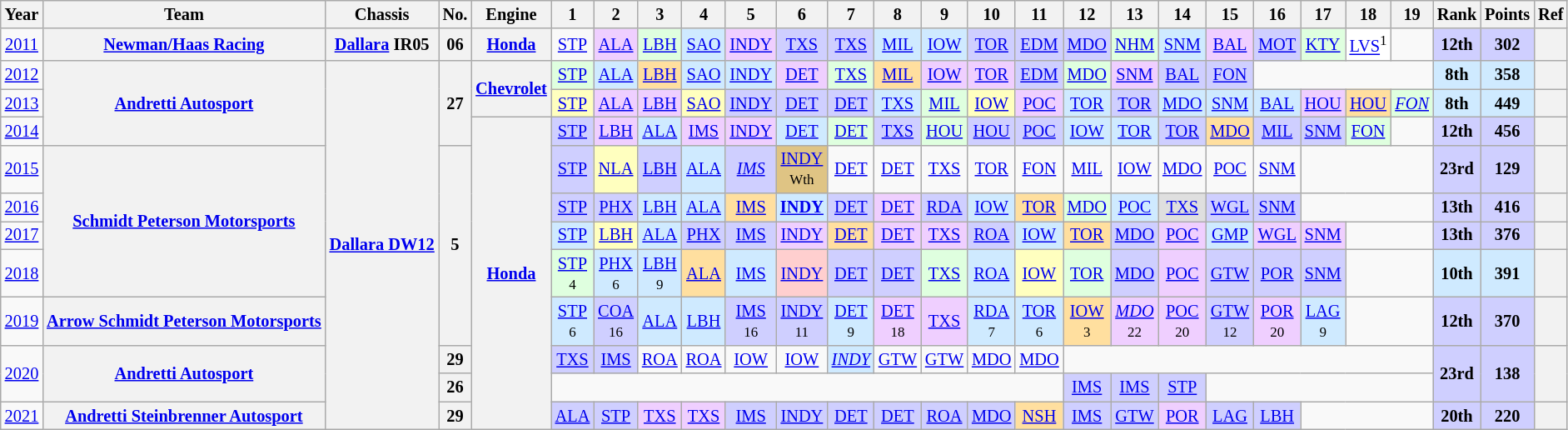<table class="wikitable" style="text-align:center; font-size:85%">
<tr>
<th>Year</th>
<th>Team</th>
<th>Chassis</th>
<th>No.</th>
<th>Engine</th>
<th>1</th>
<th>2</th>
<th>3</th>
<th>4</th>
<th>5</th>
<th>6</th>
<th>7</th>
<th>8</th>
<th>9</th>
<th>10</th>
<th>11</th>
<th>12</th>
<th>13</th>
<th>14</th>
<th>15</th>
<th>16</th>
<th>17</th>
<th>18</th>
<th>19</th>
<th>Rank</th>
<th>Points</th>
<th>Ref</th>
</tr>
<tr>
<td><a href='#'>2011</a></td>
<th nowrap><a href='#'>Newman/Haas Racing</a></th>
<th nowrap><a href='#'>Dallara</a> IR05</th>
<th>06</th>
<th><a href='#'>Honda</a></th>
<td><a href='#'>STP</a></td>
<td style="background:#EFCFFF;"><a href='#'>ALA</a><br></td>
<td style="background:#dfffdf;"><a href='#'>LBH</a><br></td>
<td style="background:#CFEAFF;"><a href='#'>SAO</a><br></td>
<td style="background:#EFCFFF;"><a href='#'>INDY</a><br></td>
<td style="background:#CFCFFF;"><a href='#'>TXS</a><br></td>
<td style="background:#CFCFFF;"><a href='#'>TXS</a><br></td>
<td style="background:#CFEAFF;"><a href='#'>MIL</a><br></td>
<td style="background:#CFEAFF;"><a href='#'>IOW</a><br></td>
<td style="background:#CFCFFF;"><a href='#'>TOR</a><br></td>
<td style="background:#CFCFFF;"><a href='#'>EDM</a><br></td>
<td style="background:#CFCFFF;"><a href='#'>MDO</a><br></td>
<td style="background:#dfffdf;"><a href='#'>NHM</a><br></td>
<td style="background:#CFEAFF;"><a href='#'>SNM</a><br></td>
<td style="background:#EFCFFF;"><a href='#'>BAL</a><br></td>
<td style="background:#CFCFFF;"><a href='#'>MOT</a><br></td>
<td style="background:#dfffdf;"><a href='#'>KTY</a><br></td>
<td style="background:#FFFFFF;"><a href='#'>LVS</a><sup>1</sup><br></td>
<td></td>
<th style="background:#CFCFFF;">12th</th>
<th style="background:#CFCFFF;">302</th>
<th></th>
</tr>
<tr>
<td><a href='#'>2012</a></td>
<th rowspan=3 nowrap><a href='#'>Andretti Autosport</a></th>
<th rowspan=11 nowrap><a href='#'>Dallara DW12</a></th>
<th rowspan=3>27</th>
<th rowspan=2><a href='#'>Chevrolet</a></th>
<td style="background:#dfffdf;"><a href='#'>STP</a><br></td>
<td style="background:#CFEAFF;"><a href='#'>ALA</a><br></td>
<td style="background:#FFDF9F;"><a href='#'>LBH</a><br></td>
<td style="background:#CFEAFF;"><a href='#'>SAO</a><br></td>
<td style="background:#CFEAFF;"><a href='#'>INDY</a><br></td>
<td style="background:#EFCFFF;"><a href='#'>DET</a><br></td>
<td style="background:#dfffdf;"><a href='#'>TXS</a><br></td>
<td style="background:#FFDF9F;"><a href='#'>MIL</a><br></td>
<td style="background:#EFCFFF;"><a href='#'>IOW</a><br></td>
<td style="background:#EFCFFF;"><a href='#'>TOR</a><br></td>
<td style="background:#CFCFFF;"><a href='#'>EDM</a><br></td>
<td style="background:#dfffdf;"><a href='#'>MDO</a><br></td>
<td style="background:#EFCFFF;"><a href='#'>SNM</a><br></td>
<td style="background:#CFCFFF;"><a href='#'>BAL</a><br></td>
<td style="background:#CFCFFF;"><a href='#'>FON</a><br></td>
<td colspan=4></td>
<th style="background:#CFEAFF;">8th</th>
<th style="background:#CFEAFF;">358</th>
<th></th>
</tr>
<tr>
<td><a href='#'>2013</a></td>
<td style="background:#FFFFBF;"><a href='#'>STP</a><br></td>
<td style="background:#EFCFFF;"><a href='#'>ALA</a><br></td>
<td style="background:#EFCFFF;"><a href='#'>LBH</a><br></td>
<td style="background:#FFFFBF;"><a href='#'>SAO</a><br></td>
<td style="background:#CFCFFF;"><a href='#'>INDY</a><br></td>
<td style="background:#CFCFFF;"><a href='#'>DET</a><br></td>
<td style="background:#CFCFFF;"><a href='#'>DET</a><br></td>
<td style="background:#CFEAFF;"><a href='#'>TXS</a><br></td>
<td style="background:#DFFFDF;"><a href='#'>MIL</a><br></td>
<td style="background:#FFFFBF;"><a href='#'>IOW</a><br></td>
<td style="background:#EFCFFF;"><a href='#'>POC</a><br></td>
<td style="background:#CFEAFF;"><a href='#'>TOR</a><br></td>
<td style="background:#CFCFFF;"><a href='#'>TOR</a><br></td>
<td style="background:#CFEAFF;"><a href='#'>MDO</a><br></td>
<td style="background:#CFEAFF;"><a href='#'>SNM</a><br></td>
<td style="background:#CFEAFF;"><a href='#'>BAL</a><br></td>
<td style="background:#EFCFFF;"><a href='#'>HOU</a><br></td>
<td style="background:#FFDF9F;"><a href='#'>HOU</a><br></td>
<td style="background:#DFFFDF;"><em><a href='#'>FON</a></em><br></td>
<th style="background:#CFEAFF;">8th</th>
<th style="background:#CFEAFF;">449</th>
<th></th>
</tr>
<tr>
<td><a href='#'>2014</a></td>
<th rowspan=9><a href='#'>Honda</a></th>
<td style="background:#CFCFFF;"><a href='#'>STP</a><br></td>
<td style="background:#EFCFFF;"><a href='#'>LBH</a><br></td>
<td style="background:#CFEAFF;"><a href='#'>ALA</a><br></td>
<td style="background:#EFCFFF;"><a href='#'>IMS</a><br></td>
<td style="background:#EFCFFF;"><a href='#'>INDY</a><br></td>
<td style="background:#CFEAFF;"><a href='#'>DET</a><br></td>
<td style="background:#DFFFDF;"><a href='#'>DET</a><br></td>
<td style="background:#CFCFFF;"><a href='#'>TXS</a><br></td>
<td style="background:#DFFFDF;"><a href='#'>HOU</a><br></td>
<td style="background:#CFCFFF;"><a href='#'>HOU</a><br></td>
<td style="background:#CFCFFF;"><a href='#'>POC</a><br></td>
<td style="background:#CFEAFF;"><a href='#'>IOW</a><br></td>
<td style="background:#CFEAFF;"><a href='#'>TOR</a><br></td>
<td style="background:#CFCFFF;"><a href='#'>TOR</a><br></td>
<td style="background:#FFDF9F;"><a href='#'>MDO</a><br></td>
<td style="background:#CFCFFF;"><a href='#'>MIL</a><br></td>
<td style="background:#CFCFFF;"><a href='#'>SNM</a><br></td>
<td style="background:#DFFFDF;"><a href='#'>FON</a><br></td>
<td></td>
<th style="background:#CFCFFF;">12th</th>
<th style="background:#CFCFFF;">456</th>
<th></th>
</tr>
<tr>
<td><a href='#'>2015</a></td>
<th rowspan=4 nowrap><a href='#'>Schmidt Peterson Motorsports</a></th>
<th rowspan=5>5</th>
<td style="background:#CFCFFF;"><a href='#'>STP</a><br></td>
<td style="background:#FFFFBF;"><a href='#'>NLA</a><br></td>
<td style="background:#CFCFFF;"><a href='#'>LBH</a><br></td>
<td style="background:#CFEAFF;"><a href='#'>ALA</a><br></td>
<td style="background:#CFCFFF;"><em><a href='#'>IMS</a></em><br></td>
<td style="background:#DFC484;"><a href='#'>INDY</a><br><small>Wth</small></td>
<td><a href='#'>DET</a></td>
<td><a href='#'>DET</a></td>
<td><a href='#'>TXS</a></td>
<td><a href='#'>TOR</a></td>
<td><a href='#'>FON</a></td>
<td><a href='#'>MIL</a></td>
<td><a href='#'>IOW</a></td>
<td><a href='#'>MDO</a></td>
<td><a href='#'>POC</a></td>
<td><a href='#'>SNM</a></td>
<td colspan=3></td>
<th style="background:#CFCFFF;">23rd</th>
<th style="background:#CFCFFF;">129</th>
<th></th>
</tr>
<tr>
<td><a href='#'>2016</a></td>
<td style="background:#CFCFFF;"><a href='#'>STP</a><br></td>
<td style="background:#CFCFFF;"><a href='#'>PHX</a><br></td>
<td style="background:#CFEAFF;"><a href='#'>LBH</a><br></td>
<td style="background:#CFEAFF;"><a href='#'>ALA</a><br></td>
<td style="background:#FFDF9F;"><a href='#'>IMS</a><br></td>
<td style="background:#CFEAFF;"><strong><a href='#'>INDY</a></strong><br></td>
<td style="background:#CFCFFF;"><a href='#'>DET</a><br></td>
<td style="background:#EFCFFF;"><a href='#'>DET</a><br></td>
<td style="background:#CFCFFF;"><a href='#'>RDA</a><br></td>
<td style="background:#CFEAFF;"><a href='#'>IOW</a><br></td>
<td style="background:#FFDF9F;"><a href='#'>TOR</a><br></td>
<td style="background:#DFFFDF;"><a href='#'>MDO</a><br></td>
<td style="background:#CFEAFF;"><a href='#'>POC</a><br></td>
<td style="background:#DFDFDF;"><a href='#'>TXS</a><br></td>
<td style="background:#CFCFFF;"><a href='#'>WGL</a><br></td>
<td style="background:#CFCFFF;"><a href='#'>SNM</a><br></td>
<td colspan=3></td>
<th style="background:#CFCFFF;">13th</th>
<th style="background:#CFCFFF;">416</th>
<th></th>
</tr>
<tr>
<td><a href='#'>2017</a></td>
<td style="background:#CFEAFF;"><a href='#'>STP</a><br></td>
<td style="background:#FFFFBF;"><a href='#'>LBH</a><br></td>
<td style="background:#CFEAFF;"><a href='#'>ALA</a><br></td>
<td style="background:#CFCFFF;"><a href='#'>PHX</a><br></td>
<td style="background:#CFCFFF;"><a href='#'>IMS</a><br></td>
<td style="background:#EFCFFF;"><a href='#'>INDY</a><br></td>
<td style="background:#FFDF9F;"><a href='#'>DET</a><br></td>
<td style="background:#EFCFFF;"><a href='#'>DET</a><br></td>
<td style="background:#EFCFFF;"><a href='#'>TXS</a><br></td>
<td style="background:#CFCFFF;"><a href='#'>ROA</a><br></td>
<td style="background:#CFEAFF;"><a href='#'>IOW</a><br></td>
<td style="background:#FFDF9F;"><a href='#'>TOR</a><br></td>
<td style="background:#CFCFFF;"><a href='#'>MDO</a><br></td>
<td style="background:#EFCFFF;"><a href='#'>POC</a><br></td>
<td style="background:#CFEAFF;"><a href='#'>GMP</a><br></td>
<td style="background:#EFCFFF;"><a href='#'>WGL</a><br></td>
<td style="background:#EFCFFF;"><a href='#'>SNM</a><br></td>
<td colspan=2></td>
<th style="background:#CFCFFF;">13th</th>
<th style="background:#CFCFFF;">376</th>
<th></th>
</tr>
<tr>
<td><a href='#'>2018</a></td>
<td style="background:#DFFFDF;"><a href='#'>STP</a><br><small>4</small></td>
<td style="background:#CFEAFF;"><a href='#'>PHX</a><br><small>6</small></td>
<td style="background:#CFEAFF;"><a href='#'>LBH</a><br><small>9</small></td>
<td style="background:#FFDF9F;"><a href='#'>ALA</a><br></td>
<td style="background:#CFEAFF;"><a href='#'>IMS</a><br></td>
<td style="background:#FFCFCF;"><a href='#'>INDY</a><br></td>
<td style="background:#CFCFFF;"><a href='#'>DET</a><br></td>
<td style="background:#CFCFFF;"><a href='#'>DET</a><br></td>
<td style="background:#DFFFDF;"><a href='#'>TXS</a><br></td>
<td style="background:#CFEAFF;"><a href='#'>ROA</a><br></td>
<td style="background:#FFFFBF;"><a href='#'>IOW</a><br></td>
<td style="background:#DFFFDF;"><a href='#'>TOR</a><br></td>
<td style="background:#CFCFFF;"><a href='#'>MDO</a><br></td>
<td style="background:#EFCFFF;"><a href='#'>POC</a><br></td>
<td style="background:#CFCFFF;"><a href='#'>GTW</a><br></td>
<td style="background:#CFCFFF;"><a href='#'>POR</a><br></td>
<td style="background:#CFCFFF;"><a href='#'>SNM</a><br></td>
<td colspan=2></td>
<th style="background:#CFEAFF;">10th</th>
<th style="background:#CFEAFF;">391</th>
<th></th>
</tr>
<tr>
<td><a href='#'>2019</a></td>
<th nowrap><a href='#'>Arrow Schmidt Peterson Motorsports</a></th>
<td style="background:#CFEAFF;"><a href='#'>STP</a><br><small>6</small></td>
<td style="background:#CFCFFF;"><a href='#'>COA</a><br><small>16</small></td>
<td style="background:#CFEAFF;"><a href='#'>ALA</a><br></td>
<td style="background:#CFEAFF;"><a href='#'>LBH</a><br></td>
<td style="background:#CFCFFF;"><a href='#'>IMS</a><br><small>16</small></td>
<td style="background:#CFCFFF;"><a href='#'>INDY</a><br><small>11</small></td>
<td style="background:#CFEAFF;"><a href='#'>DET</a><br><small>9</small></td>
<td style="background:#EFCFFF;"><a href='#'>DET</a><br><small>18</small></td>
<td style="background:#EFCFFF;"><a href='#'>TXS</a><br></td>
<td style="background:#CFEAFF;"><a href='#'>RDA</a><br><small>7</small></td>
<td style="background:#CFEAFF;"><a href='#'>TOR</a><br><small>6</small></td>
<td style="background:#FFDF9F;"><a href='#'>IOW</a><br><small>3</small></td>
<td style="background:#EFCFFF;"><em><a href='#'>MDO</a></em><br><small>22</small></td>
<td style="background:#EFCFFF;"><a href='#'>POC</a><br><small>20</small></td>
<td style="background:#CFCFFF;"><a href='#'>GTW</a><br><small>12</small></td>
<td style="background:#EFCFFF;"><a href='#'>POR</a><br><small>20</small></td>
<td style="background:#CFEAFF;"><a href='#'>LAG</a><br><small>9</small></td>
<td colspan=2></td>
<th style="background:#CFCFFF;">12th</th>
<th style="background:#CFCFFF;">370</th>
<th></th>
</tr>
<tr>
<td rowspan=2><a href='#'>2020</a></td>
<th rowspan=2 nowrap><a href='#'>Andretti Autosport</a></th>
<th>29</th>
<td style="background:#CFCFFF;"><a href='#'>TXS</a><br></td>
<td style="background:#CFCFFF;"><a href='#'>IMS</a><br></td>
<td><a href='#'>ROA</a><br></td>
<td><a href='#'>ROA</a><br></td>
<td><a href='#'>IOW</a><br></td>
<td><a href='#'>IOW</a><br></td>
<td style="background:#CFEAFF;"><em><a href='#'>INDY</a></em><br></td>
<td><a href='#'>GTW</a><br></td>
<td><a href='#'>GTW</a><br></td>
<td><a href='#'>MDO</a></td>
<td><a href='#'>MDO</a></td>
<td colspan=8></td>
<th rowspan=2 style="background:#CFCFFF;">23rd</th>
<th rowspan=2 style="background:#CFCFFF;">138</th>
<th rowspan=2></th>
</tr>
<tr>
<th>26</th>
<td colspan=11></td>
<td style="background:#CFCFFF;"><a href='#'>IMS</a><br></td>
<td style="background:#CFCFFF;"><a href='#'>IMS</a><br></td>
<td style="background:#CFCFFF;"><a href='#'>STP</a><br></td>
</tr>
<tr>
<td><a href='#'>2021</a></td>
<th nowrap><a href='#'>Andretti Steinbrenner Autosport</a></th>
<th>29</th>
<td style="background:#CFCFFF;"><a href='#'>ALA</a><br></td>
<td style="background:#CFCFFF;"><a href='#'>STP</a><br></td>
<td style="background:#EFCFFF;"><a href='#'>TXS</a><br></td>
<td style="background:#EFCFFF;"><a href='#'>TXS</a><br></td>
<td style="background:#CFCFFF;"><a href='#'>IMS</a><br></td>
<td style="background:#CFCFFF;"><a href='#'>INDY</a><br></td>
<td style="background:#CFCFFF;"><a href='#'>DET</a><br></td>
<td style="background:#CFCFFF;"><a href='#'>DET</a><br></td>
<td style="background:#CFCFFF;"><a href='#'>ROA</a><br></td>
<td style="background:#CFCFFF;"><a href='#'>MDO</a><br></td>
<td style="background:#FFDF9F;"><a href='#'>NSH</a><br></td>
<td style="background:#CFCFFF;"><a href='#'>IMS</a><br></td>
<td style="background:#CFCFFF;"><a href='#'>GTW</a><br></td>
<td style="background:#EFCFFF;"><a href='#'>POR</a><br></td>
<td style="background:#CFCFFF;"><a href='#'>LAG</a><br></td>
<td style="background:#CFCFFF;"><a href='#'>LBH</a><br></td>
<td colspan=3></td>
<th style="background:#CFCFFF;">20th</th>
<th style="background:#CFCFFF;">220</th>
<th></th>
</tr>
</table>
